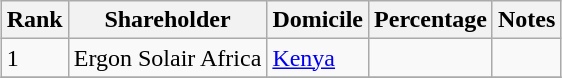<table class="wikitable sortable" style="margin: 0.5em auto">
<tr>
<th>Rank</th>
<th>Shareholder</th>
<th>Domicile</th>
<th>Percentage</th>
<th>Notes</th>
</tr>
<tr>
<td>1</td>
<td>Ergon Solair Africa</td>
<td><a href='#'>Kenya</a></td>
<td></td>
<td></td>
</tr>
<tr>
</tr>
</table>
